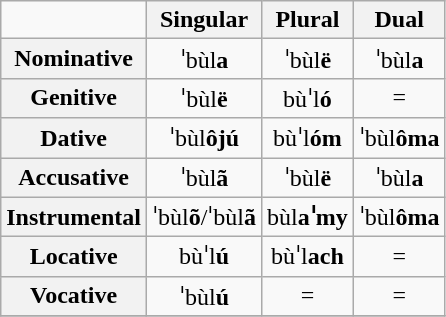<table class="wikitable" style="text-align:center">
<tr>
<td></td>
<th>Singular</th>
<th>Plural</th>
<th>Dual</th>
</tr>
<tr>
<th>Nominative</th>
<td>ˈbùl<strong>a</strong></td>
<td>ˈbùl<strong>ë</strong></td>
<td>ˈbùl<strong>a</strong></td>
</tr>
<tr>
<th>Genitive</th>
<td>ˈbùl<strong>ë</strong></td>
<td>bùˈl<strong>ó</strong></td>
<td>= </td>
</tr>
<tr>
<th>Dative</th>
<td>ˈbùl<strong>ôjú</strong></td>
<td>bùˈl<strong>óm</strong></td>
<td>ˈbùl<strong>ôma</strong></td>
</tr>
<tr>
<th>Accusative</th>
<td>ˈbùl<strong>ã</strong></td>
<td>ˈbùl<strong>ë</strong></td>
<td>ˈbùl<strong>a</strong></td>
</tr>
<tr>
<th>Instrumental</th>
<td>ˈbùl<strong>õ</strong>/ˈbùl<strong>ã</strong></td>
<td>bùl<strong>aˈmy</strong></td>
<td>ˈbùl<strong>ôma</strong></td>
</tr>
<tr>
<th>Locative</th>
<td>bùˈl<strong>ú</strong></td>
<td>bùˈl<strong>ach</strong></td>
<td>= </td>
</tr>
<tr>
<th>Vocative</th>
<td>ˈbùl<strong>ú</strong></td>
<td>= </td>
<td>= </td>
</tr>
<tr>
</tr>
</table>
